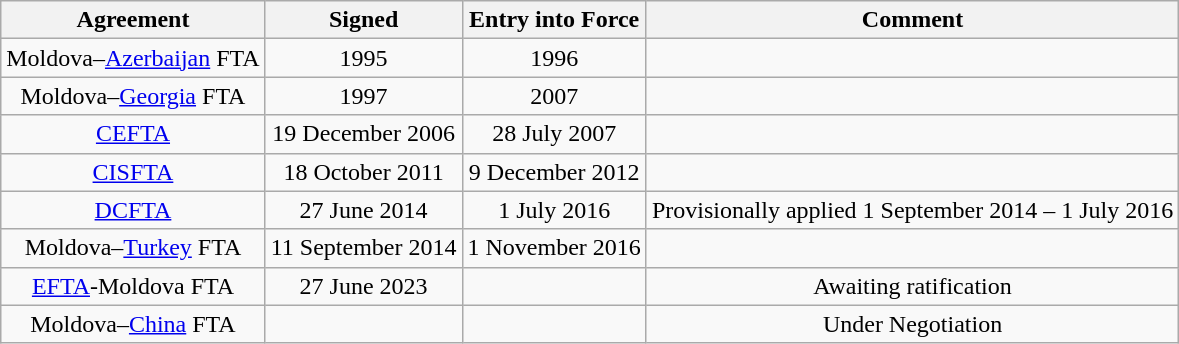<table class="wikitable" style="text-align:center">
<tr>
<th>Agreement</th>
<th>Signed</th>
<th>Entry into Force</th>
<th>Comment</th>
</tr>
<tr>
<td>Moldova–<a href='#'>Azerbaijan</a> FTA</td>
<td>1995</td>
<td>1996</td>
<td></td>
</tr>
<tr>
<td>Moldova–<a href='#'>Georgia</a> FTA</td>
<td>1997</td>
<td>2007</td>
<td></td>
</tr>
<tr>
<td><a href='#'>CEFTA</a></td>
<td>19 December 2006</td>
<td>28 July 2007</td>
<td></td>
</tr>
<tr>
<td><a href='#'>CISFTA</a></td>
<td>18 October 2011</td>
<td>9 December 2012</td>
<td></td>
</tr>
<tr>
<td><a href='#'>DCFTA</a></td>
<td>27 June 2014</td>
<td>1 July 2016</td>
<td>Provisionally applied 1 September 2014 – 1 July 2016</td>
</tr>
<tr>
<td>Moldova–<a href='#'>Turkey</a> FTA</td>
<td>11 September 2014</td>
<td>1 November 2016</td>
<td></td>
</tr>
<tr>
<td><a href='#'>EFTA</a>-Moldova FTA</td>
<td>27 June 2023</td>
<td></td>
<td>Awaiting ratification</td>
</tr>
<tr>
<td>Moldova–<a href='#'>China</a> FTA</td>
<td></td>
<td></td>
<td>Under Negotiation</td>
</tr>
</table>
